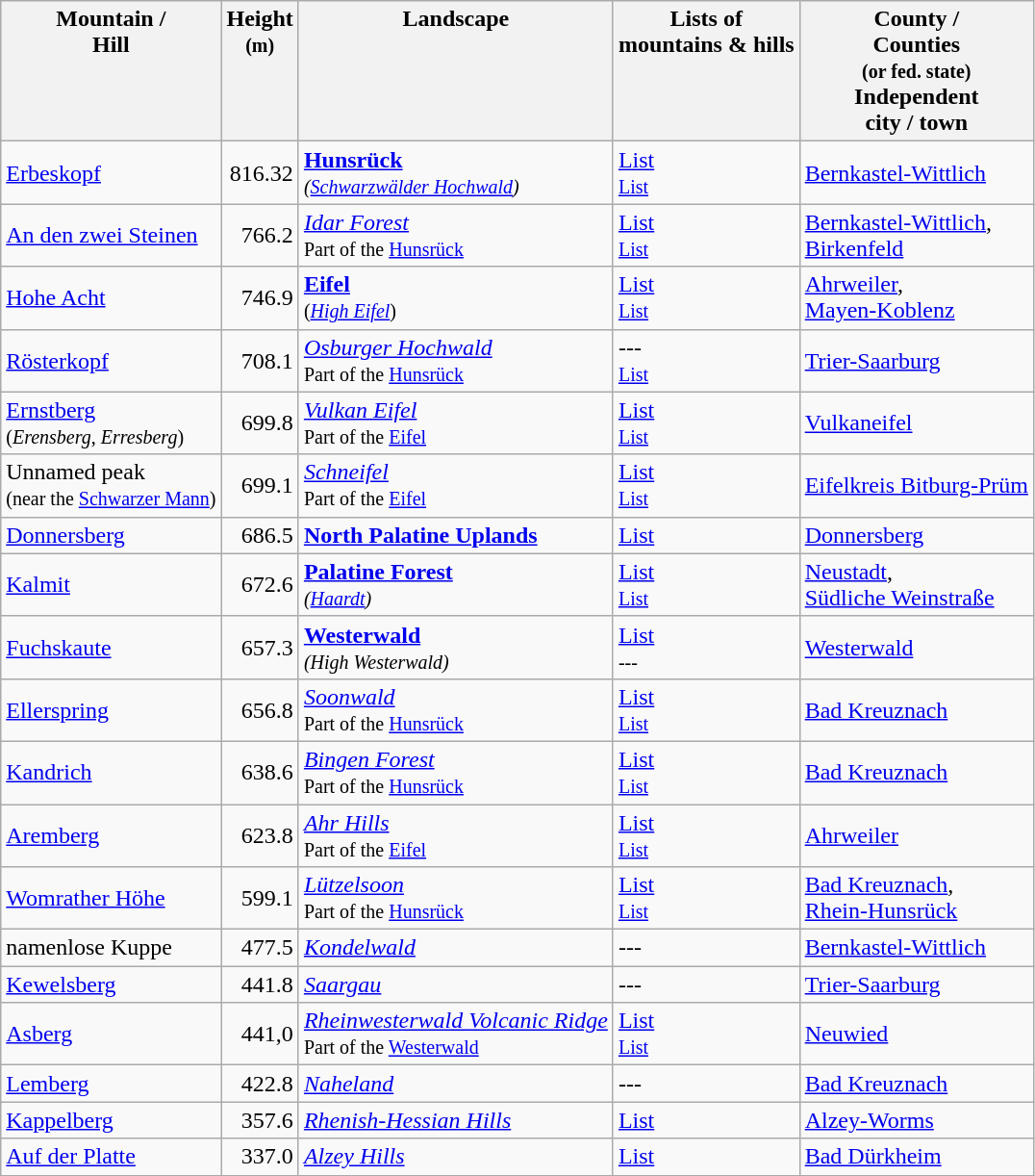<table class="wikitable toptextcells sortable">
<tr class="hintergrundfarbe5">
<th class="hintergrundfarbe8" style="vertical-align:top">Mountain /<br> Hill</th>
<th style="vertical-align:top">Height<br><small>(m)</small></th>
<th style="vertical-align:top">Landscape</th>
<th class="unsortable" style="vertical-align:top">Lists of<br>mountains & hills </th>
<th style="vertical-align:top">County /<br>Counties <br><small>(or fed. state)</small><br>Independent<br>city / town</th>
</tr>
<tr>
<td><a href='#'>Erbeskopf</a></td>
<td align="right">816.32</td>
<td><strong><a href='#'>Hunsrück</a></strong><br><small><em>(<a href='#'>Schwarzwälder Hochwald</a>)</em></small></td>
<td><a href='#'>List</a><br><small><a href='#'>List</a></small> </td>
<td><a href='#'>Bernkastel-Wittlich</a></td>
</tr>
<tr>
<td><a href='#'>An den zwei Steinen</a></td>
<td align="right">766.2</td>
<td><em><a href='#'>Idar Forest</a></em><br><small>Part of the <a href='#'>Hunsrück</a></small></td>
<td><a href='#'>List</a><br><small><a href='#'>List</a></small> </td>
<td><a href='#'>Bernkastel-Wittlich</a>,<br><a href='#'>Birkenfeld</a></td>
</tr>
<tr>
<td><a href='#'>Hohe Acht</a></td>
<td align="right">746.9</td>
<td><strong><a href='#'>Eifel</a></strong><br><small>(<em><a href='#'>High Eifel</a></em>)</small></td>
<td><a href='#'>List</a><br><small><a href='#'>List</a></small> </td>
<td><a href='#'>Ahrweiler</a>,<br><a href='#'>Mayen-Koblenz</a></td>
</tr>
<tr>
<td><a href='#'>Rösterkopf</a></td>
<td align="right">708.1</td>
<td><em><a href='#'>Osburger Hochwald</a></em><br><small>Part of the <a href='#'>Hunsrück</a></small></td>
<td>--- <br><small><a href='#'>List</a></small> </td>
<td><a href='#'>Trier-Saarburg</a></td>
</tr>
<tr>
<td><a href='#'>Ernstberg</a><br><small>(<em>Erensberg</em>, <em>Erresberg</em>)</small></td>
<td align="right">699.8</td>
<td><em><a href='#'>Vulkan Eifel</a></em><br><small>Part of the <a href='#'>Eifel</a></small></td>
<td><a href='#'>List</a><br><small><a href='#'>List</a></small> </td>
<td><a href='#'>Vulkaneifel</a></td>
</tr>
<tr>
<td>Unnamed peak<br><small>(near the <a href='#'>Schwarzer Mann</a>)</small></td>
<td align="right">699.1</td>
<td><em><a href='#'>Schneifel</a></em><br><small>Part of the <a href='#'>Eifel</a></small></td>
<td><a href='#'>List</a><br><small><a href='#'>List</a></small> </td>
<td><a href='#'>Eifelkreis Bitburg-Prüm</a></td>
</tr>
<tr>
<td><a href='#'>Donnersberg</a></td>
<td align="right">686.5<br></td>
<td><strong><a href='#'>North Palatine Uplands</a></strong></td>
<td><a href='#'>List</a> </td>
<td><a href='#'>Donnersberg</a></td>
</tr>
<tr>
<td><a href='#'>Kalmit</a></td>
<td align="right">672.6</td>
<td><strong><a href='#'>Palatine Forest</a></strong><br><small><em>(<a href='#'>Haardt</a>)</em></small></td>
<td><a href='#'>List</a><br><small><a href='#'>List</a></small> </td>
<td><a href='#'>Neustadt</a>,<br><a href='#'>Südliche Weinstraße</a></td>
</tr>
<tr>
<td><a href='#'>Fuchskaute</a></td>
<td align="right">657.3</td>
<td><strong><a href='#'>Westerwald</a></strong><br><small><em>(High Westerwald)</em></small></td>
<td><a href='#'>List</a><br><small>---</small> </td>
<td><a href='#'>Westerwald</a></td>
</tr>
<tr>
<td><a href='#'>Ellerspring</a></td>
<td align="right">656.8</td>
<td><em><a href='#'>Soonwald</a></em><br><small>Part of the <a href='#'>Hunsrück</a></small></td>
<td><a href='#'>List</a><br><small><a href='#'>List</a></small> </td>
<td><a href='#'>Bad Kreuznach</a></td>
</tr>
<tr>
<td><a href='#'>Kandrich</a></td>
<td align="right">638.6</td>
<td><em><a href='#'>Bingen Forest</a></em><br><small>Part of the <a href='#'>Hunsrück</a></small></td>
<td><a href='#'>List</a><br><small><a href='#'>List</a></small> </td>
<td><a href='#'>Bad Kreuznach</a></td>
</tr>
<tr>
<td><a href='#'>Aremberg</a></td>
<td align="right">623.8</td>
<td><em><a href='#'>Ahr Hills</a></em><br><small>Part of the <a href='#'>Eifel</a></small></td>
<td><a href='#'>List</a><br><small><a href='#'>List</a></small> </td>
<td><a href='#'>Ahrweiler</a></td>
</tr>
<tr>
<td><a href='#'>Womrather Höhe</a></td>
<td align="right">599.1</td>
<td><em><a href='#'>Lützelsoon</a></em><br><small>Part of the <a href='#'>Hunsrück</a></small></td>
<td><a href='#'>List</a><br><small><a href='#'>List</a></small> </td>
<td><a href='#'>Bad Kreuznach</a>,<br><a href='#'>Rhein-Hunsrück</a></td>
</tr>
<tr>
<td>namenlose Kuppe</td>
<td align="right">477.5</td>
<td><em><a href='#'>Kondelwald</a></em></td>
<td>--- </td>
<td><a href='#'>Bernkastel-Wittlich</a></td>
</tr>
<tr>
<td><a href='#'>Kewelsberg</a></td>
<td align="right">441.8</td>
<td><em><a href='#'>Saargau</a></em></td>
<td>--- </td>
<td><a href='#'>Trier-Saarburg</a></td>
</tr>
<tr>
<td><a href='#'>Asberg</a></td>
<td align="right">441,0</td>
<td><em><a href='#'>Rheinwesterwald Volcanic Ridge</a></em><br><small>Part of the <a href='#'>Westerwald</a></small></td>
<td><a href='#'>List</a><br><small><a href='#'>List</a></small> </td>
<td><a href='#'>Neuwied</a></td>
</tr>
<tr>
<td><a href='#'>Lemberg</a></td>
<td align="right">422.8</td>
<td><em><a href='#'>Naheland</a></em></td>
<td>--- </td>
<td><a href='#'>Bad Kreuznach</a></td>
</tr>
<tr>
<td><a href='#'>Kappelberg</a></td>
<td align="right">357.6</td>
<td><em><a href='#'>Rhenish-Hessian Hills</a></em></td>
<td><a href='#'>List</a> </td>
<td><a href='#'>Alzey-Worms</a></td>
</tr>
<tr>
<td><a href='#'>Auf der Platte</a></td>
<td align="right">337.0</td>
<td><em><a href='#'>Alzey Hills</a></em></td>
<td><a href='#'>List</a> </td>
<td><a href='#'>Bad Dürkheim</a></td>
</tr>
<tr>
</tr>
</table>
